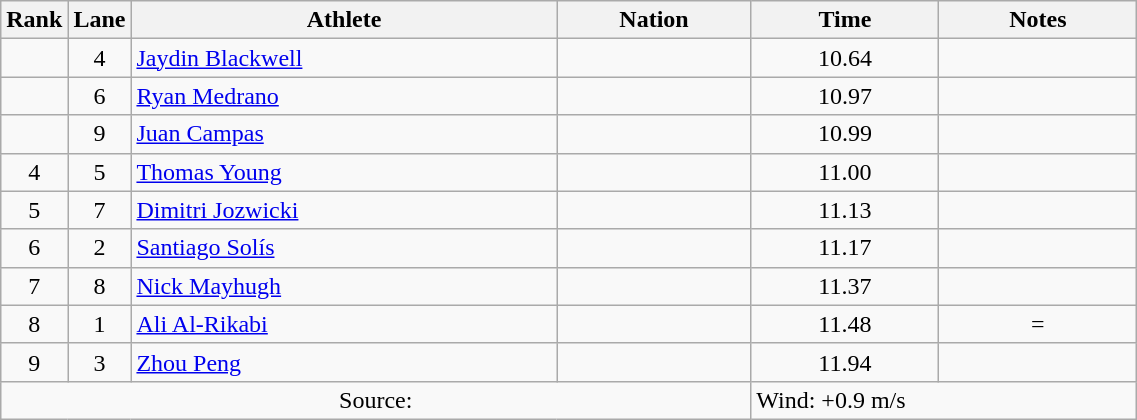<table class="wikitable sortable" style="text-align:center;width: 60%;">
<tr>
<th scope="col" style="width: 10px;">Rank</th>
<th scope="col" style="width: 10px;">Lane</th>
<th scope="col">Athlete</th>
<th scope="col">Nation</th>
<th scope="col">Time</th>
<th scope="col">Notes</th>
</tr>
<tr>
<td></td>
<td>4</td>
<td align=left><a href='#'>Jaydin Blackwell</a></td>
<td align=left></td>
<td>10.64</td>
<td><strong></strong></td>
</tr>
<tr>
<td></td>
<td>6</td>
<td align=left><a href='#'>Ryan Medrano</a></td>
<td align=left></td>
<td>10.97</td>
<td></td>
</tr>
<tr>
<td></td>
<td>9</td>
<td align=left><a href='#'>Juan Campas</a></td>
<td align=left></td>
<td>10.99</td>
<td></td>
</tr>
<tr>
<td>4</td>
<td>5</td>
<td align=left><a href='#'>Thomas Young</a></td>
<td align=left></td>
<td>11.00</td>
<td></td>
</tr>
<tr>
<td>5</td>
<td>7</td>
<td align=left><a href='#'>Dimitri Jozwicki</a></td>
<td align=left></td>
<td>11.13</td>
<td></td>
</tr>
<tr>
<td>6</td>
<td>2</td>
<td align=left><a href='#'>Santiago Solís</a></td>
<td align=left></td>
<td>11.17</td>
<td></td>
</tr>
<tr>
<td>7</td>
<td>8</td>
<td align=left><a href='#'>Nick Mayhugh</a></td>
<td align=left></td>
<td>11.37</td>
<td></td>
</tr>
<tr>
<td>8</td>
<td>1</td>
<td align=left><a href='#'>Ali Al-Rikabi</a></td>
<td align=left></td>
<td>11.48</td>
<td>=</td>
</tr>
<tr>
<td>9</td>
<td>3</td>
<td align=left><a href='#'>Zhou Peng</a></td>
<td align=left></td>
<td>11.94</td>
<td></td>
</tr>
<tr class="sortbottom">
<td colspan="4">Source:</td>
<td colspan="2" style="text-align:left;">Wind: +0.9 m/s</td>
</tr>
</table>
